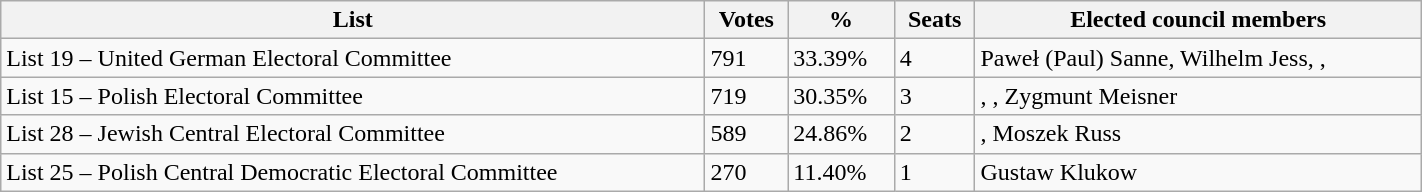<table class="wikitable" width="75%">
<tr>
<th>List</th>
<th>Votes</th>
<th>%</th>
<th>Seats</th>
<th>Elected council members</th>
</tr>
<tr>
<td>List 19 – United German Electoral Committee</td>
<td>791</td>
<td>33.39%</td>
<td>4</td>
<td>Paweł (Paul) Sanne, Wilhelm Jess, , </td>
</tr>
<tr>
<td>List 15 – Polish Electoral Committee</td>
<td>719</td>
<td>30.35%</td>
<td>3</td>
<td>, , Zygmunt Meisner</td>
</tr>
<tr>
<td>List 28 – Jewish Central Electoral Committee</td>
<td>589</td>
<td>24.86%</td>
<td>2</td>
<td>, Moszek Russ</td>
</tr>
<tr>
<td>List 25 – Polish Central Democratic Electoral Committee</td>
<td>270</td>
<td>11.40%</td>
<td>1</td>
<td>Gustaw Klukow</td>
</tr>
</table>
